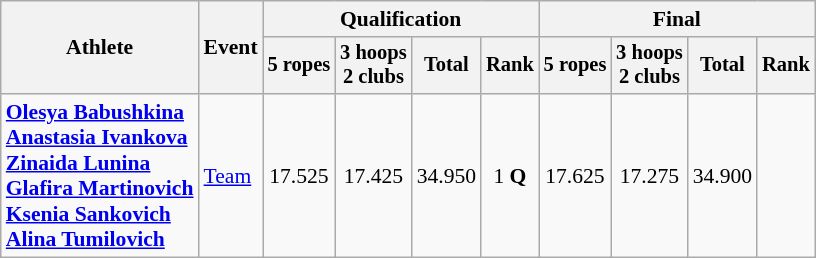<table class="wikitable" style="font-size:90%">
<tr>
<th rowspan="2">Athlete</th>
<th rowspan="2">Event</th>
<th colspan="4">Qualification</th>
<th colspan="4">Final</th>
</tr>
<tr style="font-size:95%">
<th>5 ropes</th>
<th>3 hoops<br>2 clubs</th>
<th>Total</th>
<th>Rank</th>
<th>5 ropes</th>
<th>3 hoops<br>2 clubs</th>
<th>Total</th>
<th>Rank</th>
</tr>
<tr align=center>
<td align=left><strong><a href='#'>Olesya Babushkina</a><br><a href='#'>Anastasia Ivankova</a><br><a href='#'>Zinaida Lunina</a><br><a href='#'>Glafira Martinovich</a><br><a href='#'>Ksenia Sankovich</a><br><a href='#'>Alina Tumilovich</a></strong></td>
<td align=left><a href='#'>Team</a></td>
<td>17.525</td>
<td>17.425</td>
<td>34.950</td>
<td>1 <strong>Q</strong></td>
<td>17.625</td>
<td>17.275</td>
<td>34.900</td>
<td></td>
</tr>
</table>
